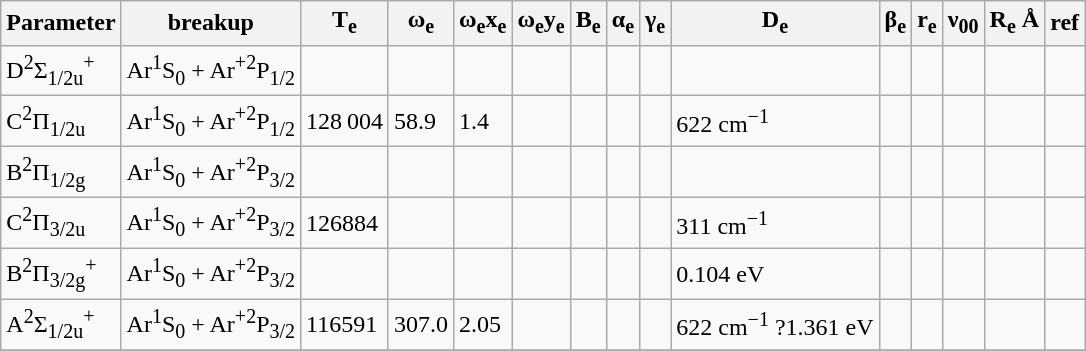<table class="wikitable">
<tr>
<th>Parameter</th>
<th>breakup</th>
<th>T<sub>e</sub></th>
<th>ω<sub>e</sub></th>
<th>ω<sub>e</sub>x<sub>e</sub></th>
<th>ω<sub>e</sub>y<sub>e</sub></th>
<th>B<sub>e</sub></th>
<th>α<sub>e</sub></th>
<th>γ<sub>e</sub></th>
<th>D<sub>e</sub></th>
<th>β<sub>e</sub></th>
<th>r<sub>e</sub></th>
<th>ν<sub>00</sub></th>
<th>R<sub>e</sub> Å</th>
<th>ref</th>
</tr>
<tr>
<td>D<sup>2</sup>Σ<sub>1/2u</sub><sup>+</sup></td>
<td>Ar<sup>1</sup>S<sub>0</sub> + Ar<sup>+2</sup>P<sub>1/2</sub></td>
<td></td>
<td></td>
<td></td>
<td></td>
<td></td>
<td></td>
<td></td>
<td></td>
<td></td>
<td></td>
<td></td>
<td></td>
<td></td>
</tr>
<tr>
<td>C<sup>2</sup>Π<sub>1/2u</sub></td>
<td>Ar<sup>1</sup>S<sub>0</sub> + Ar<sup>+2</sup>P<sub>1/2</sub></td>
<td>128 004</td>
<td>58.9</td>
<td>1.4</td>
<td></td>
<td></td>
<td></td>
<td></td>
<td>622 cm<sup>−1</sup></td>
<td></td>
<td></td>
<td></td>
<td></td>
<td></td>
</tr>
<tr>
<td>B<sup>2</sup>Π<sub>1/2g</sub></td>
<td>Ar<sup>1</sup>S<sub>0</sub> + Ar<sup>+2</sup>P<sub>3/2</sub></td>
<td></td>
<td></td>
<td></td>
<td></td>
<td></td>
<td></td>
<td></td>
<td></td>
<td></td>
<td></td>
<td></td>
<td></td>
<td></td>
</tr>
<tr>
<td>C<sup>2</sup>Π<sub>3/2u</sub></td>
<td>Ar<sup>1</sup>S<sub>0</sub> + Ar<sup>+2</sup>P<sub>3/2</sub></td>
<td>126884</td>
<td></td>
<td></td>
<td></td>
<td></td>
<td></td>
<td></td>
<td>311 cm<sup>−1</sup></td>
<td></td>
<td></td>
<td></td>
<td></td>
<td></td>
</tr>
<tr>
<td>B<sup>2</sup>Π<sub>3/2g</sub><sup>+</sup></td>
<td>Ar<sup>1</sup>S<sub>0</sub> + Ar<sup>+2</sup>P<sub>3/2</sub></td>
<td></td>
<td></td>
<td></td>
<td></td>
<td></td>
<td></td>
<td></td>
<td>0.104 eV</td>
<td></td>
<td></td>
<td></td>
<td></td>
<td></td>
</tr>
<tr>
<td>A<sup>2</sup>Σ<sub>1/2u</sub><sup>+</sup></td>
<td>Ar<sup>1</sup>S<sub>0</sub> + Ar<sup>+2</sup>P<sub>3/2</sub></td>
<td>116591</td>
<td>307.0</td>
<td>2.05</td>
<td></td>
<td></td>
<td></td>
<td></td>
<td>622 cm<sup>−1</sup> ?1.361 eV</td>
<td></td>
<td></td>
<td></td>
<td></td>
<td></td>
</tr>
<tr>
</tr>
</table>
